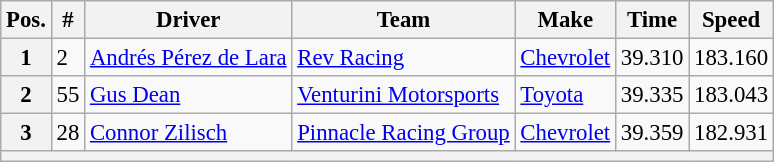<table class="wikitable" style="font-size:95%">
<tr>
<th>Pos.</th>
<th>#</th>
<th>Driver</th>
<th>Team</th>
<th>Make</th>
<th>Time</th>
<th>Speed</th>
</tr>
<tr>
<th>1</th>
<td>2</td>
<td><a href='#'>Andrés Pérez de Lara</a></td>
<td><a href='#'>Rev Racing</a></td>
<td><a href='#'>Chevrolet</a></td>
<td>39.310</td>
<td>183.160</td>
</tr>
<tr>
<th>2</th>
<td>55</td>
<td><a href='#'>Gus Dean</a></td>
<td><a href='#'>Venturini Motorsports</a></td>
<td><a href='#'>Toyota</a></td>
<td>39.335</td>
<td>183.043</td>
</tr>
<tr>
<th>3</th>
<td>28</td>
<td><a href='#'>Connor Zilisch</a></td>
<td><a href='#'>Pinnacle Racing Group</a></td>
<td><a href='#'>Chevrolet</a></td>
<td>39.359</td>
<td>182.931</td>
</tr>
<tr>
<th colspan="7"></th>
</tr>
</table>
